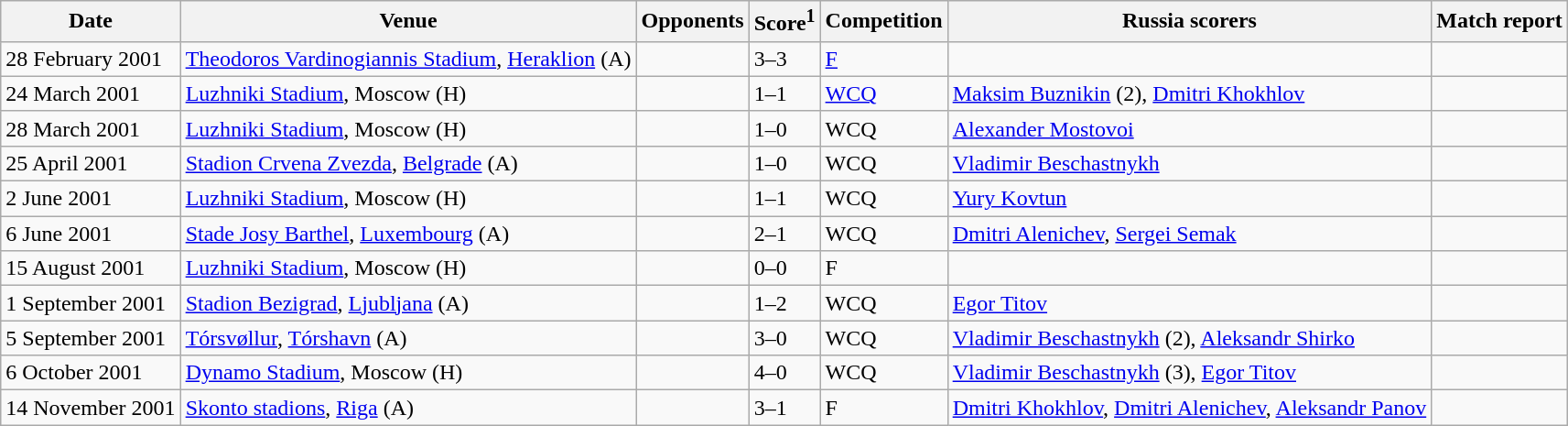<table class="wikitable">
<tr>
<th>Date</th>
<th>Venue</th>
<th>Opponents</th>
<th>Score<sup>1</sup></th>
<th>Competition</th>
<th>Russia scorers</th>
<th>Match report</th>
</tr>
<tr>
<td>28 February 2001</td>
<td><a href='#'>Theodoros Vardinogiannis Stadium</a>, <a href='#'>Heraklion</a> (A)</td>
<td></td>
<td>3–3</td>
<td><a href='#'>F</a></td>
<td></td>
<td></td>
</tr>
<tr>
<td>24 March 2001</td>
<td><a href='#'>Luzhniki Stadium</a>, Moscow (H)</td>
<td></td>
<td>1–1</td>
<td><a href='#'>WCQ</a></td>
<td><a href='#'>Maksim Buznikin</a> (2), <a href='#'>Dmitri Khokhlov</a></td>
<td></td>
</tr>
<tr>
<td>28 March 2001</td>
<td><a href='#'>Luzhniki Stadium</a>, Moscow (H)</td>
<td></td>
<td>1–0</td>
<td>WCQ</td>
<td><a href='#'>Alexander Mostovoi</a></td>
<td></td>
</tr>
<tr>
<td>25 April 2001</td>
<td><a href='#'>Stadion Crvena Zvezda</a>, <a href='#'>Belgrade</a> (A)</td>
<td></td>
<td>1–0</td>
<td>WCQ</td>
<td><a href='#'>Vladimir Beschastnykh</a></td>
<td></td>
</tr>
<tr>
<td>2 June 2001</td>
<td><a href='#'>Luzhniki Stadium</a>, Moscow (H)</td>
<td></td>
<td>1–1</td>
<td>WCQ</td>
<td><a href='#'>Yury Kovtun</a></td>
<td></td>
</tr>
<tr>
<td>6 June 2001</td>
<td><a href='#'>Stade Josy Barthel</a>, <a href='#'>Luxembourg</a> (A)</td>
<td></td>
<td>2–1</td>
<td>WCQ</td>
<td><a href='#'>Dmitri Alenichev</a>, <a href='#'>Sergei Semak</a></td>
<td></td>
</tr>
<tr>
<td>15 August 2001</td>
<td><a href='#'>Luzhniki Stadium</a>, Moscow (H)</td>
<td></td>
<td>0–0</td>
<td>F</td>
<td></td>
<td></td>
</tr>
<tr>
<td>1 September 2001</td>
<td><a href='#'>Stadion Bezigrad</a>, <a href='#'>Ljubljana</a> (A)</td>
<td></td>
<td>1–2</td>
<td>WCQ</td>
<td><a href='#'>Egor Titov</a></td>
<td></td>
</tr>
<tr>
<td>5 September 2001</td>
<td><a href='#'>Tórsvøllur</a>, <a href='#'>Tórshavn</a> (A)</td>
<td></td>
<td>3–0</td>
<td>WCQ</td>
<td><a href='#'>Vladimir Beschastnykh</a> (2), <a href='#'>Aleksandr Shirko</a></td>
<td></td>
</tr>
<tr>
<td>6 October 2001</td>
<td><a href='#'>Dynamo Stadium</a>, Moscow (H)</td>
<td></td>
<td>4–0</td>
<td>WCQ</td>
<td><a href='#'>Vladimir Beschastnykh</a> (3), <a href='#'>Egor Titov</a></td>
<td></td>
</tr>
<tr>
<td>14 November 2001</td>
<td><a href='#'>Skonto stadions</a>, <a href='#'>Riga</a> (A)</td>
<td></td>
<td>3–1</td>
<td>F</td>
<td><a href='#'>Dmitri Khokhlov</a>, <a href='#'>Dmitri Alenichev</a>, <a href='#'>Aleksandr Panov</a></td>
<td></td>
</tr>
</table>
